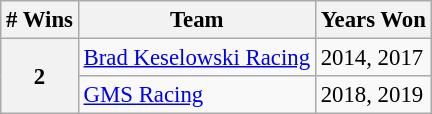<table class="wikitable" style="font-size: 95%;">
<tr>
<th># Wins</th>
<th>Team</th>
<th>Years Won</th>
</tr>
<tr>
<th rowspan="2">2</th>
<td><a href='#'>Brad Keselowski Racing</a></td>
<td>2014, 2017</td>
</tr>
<tr>
<td><a href='#'>GMS Racing</a></td>
<td>2018, 2019</td>
</tr>
</table>
